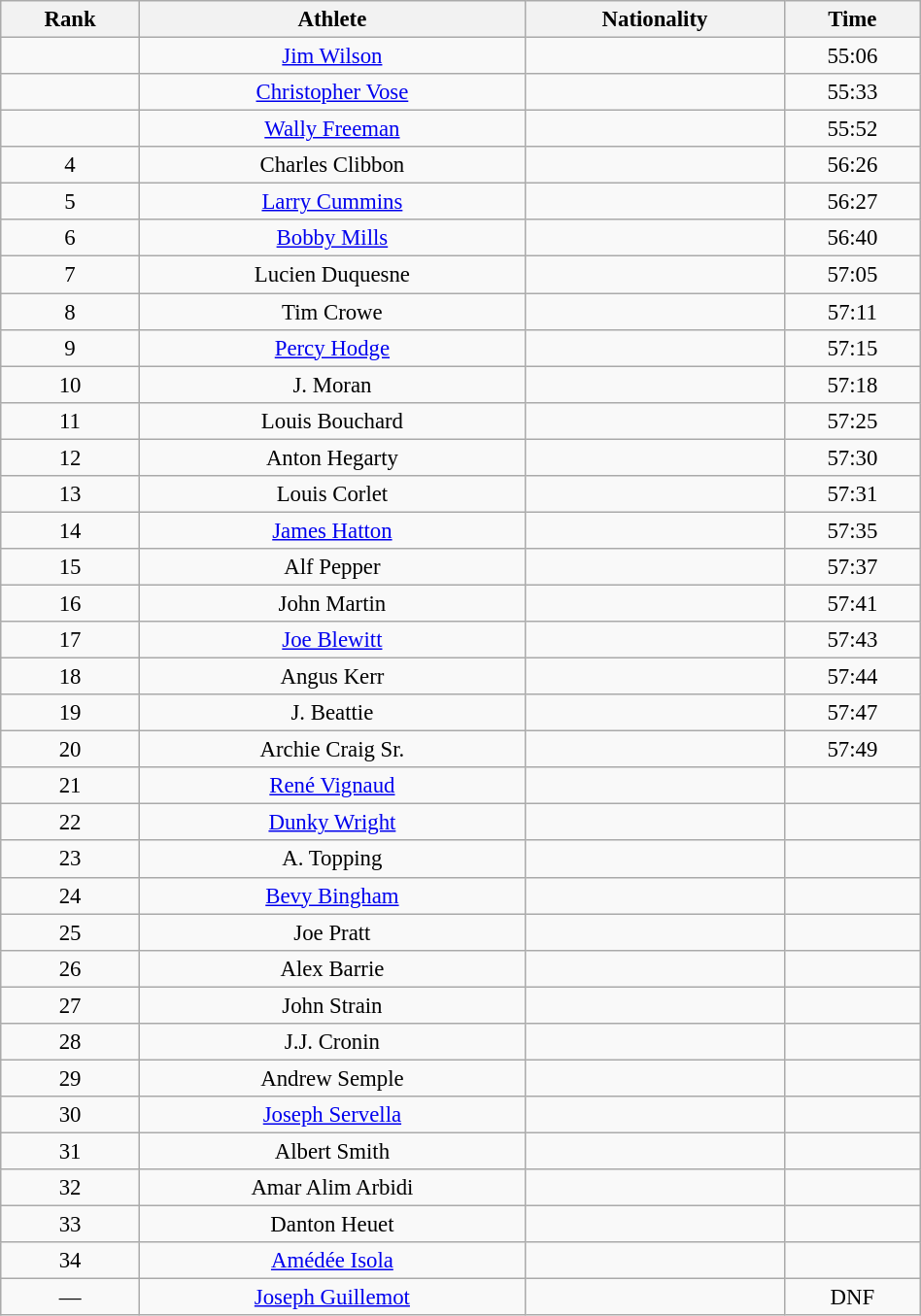<table class="wikitable sortable" style=" text-align:center; font-size:95%;" width="50%">
<tr>
<th>Rank</th>
<th>Athlete</th>
<th>Nationality</th>
<th>Time</th>
</tr>
<tr>
<td align=center></td>
<td><a href='#'>Jim Wilson</a></td>
<td></td>
<td>55:06</td>
</tr>
<tr>
<td align=center></td>
<td><a href='#'>Christopher Vose</a></td>
<td></td>
<td>55:33</td>
</tr>
<tr>
<td align=center></td>
<td><a href='#'>Wally Freeman</a></td>
<td></td>
<td>55:52</td>
</tr>
<tr>
<td align=center>4</td>
<td>Charles Clibbon</td>
<td></td>
<td>56:26</td>
</tr>
<tr>
<td align=center>5</td>
<td><a href='#'>Larry Cummins</a></td>
<td></td>
<td>56:27</td>
</tr>
<tr>
<td align=center>6</td>
<td><a href='#'>Bobby Mills</a></td>
<td></td>
<td>56:40</td>
</tr>
<tr>
<td align=center>7</td>
<td>Lucien Duquesne</td>
<td></td>
<td>57:05</td>
</tr>
<tr>
<td align=center>8</td>
<td>Tim Crowe</td>
<td></td>
<td>57:11</td>
</tr>
<tr>
<td align=center>9</td>
<td><a href='#'>Percy Hodge</a></td>
<td></td>
<td>57:15</td>
</tr>
<tr>
<td align=center>10</td>
<td>J. Moran</td>
<td></td>
<td>57:18</td>
</tr>
<tr>
<td align=center>11</td>
<td>Louis Bouchard</td>
<td></td>
<td>57:25</td>
</tr>
<tr>
<td align=center>12</td>
<td>Anton Hegarty</td>
<td></td>
<td>57:30</td>
</tr>
<tr>
<td align=center>13</td>
<td>Louis Corlet</td>
<td></td>
<td>57:31</td>
</tr>
<tr>
<td align=center>14</td>
<td><a href='#'>James Hatton</a></td>
<td></td>
<td>57:35</td>
</tr>
<tr>
<td align=center>15</td>
<td>Alf Pepper</td>
<td></td>
<td>57:37</td>
</tr>
<tr>
<td align=center>16</td>
<td>John Martin</td>
<td></td>
<td>57:41</td>
</tr>
<tr>
<td align=center>17</td>
<td><a href='#'>Joe Blewitt</a></td>
<td></td>
<td>57:43</td>
</tr>
<tr>
<td align=center>18</td>
<td>Angus Kerr</td>
<td></td>
<td>57:44</td>
</tr>
<tr>
<td align=center>19</td>
<td>J. Beattie</td>
<td></td>
<td>57:47</td>
</tr>
<tr>
<td align=center>20</td>
<td>Archie Craig Sr.</td>
<td></td>
<td>57:49</td>
</tr>
<tr>
<td align=center>21</td>
<td><a href='#'>René Vignaud</a></td>
<td></td>
<td></td>
</tr>
<tr>
<td align=center>22</td>
<td><a href='#'>Dunky Wright</a></td>
<td></td>
<td></td>
</tr>
<tr>
<td align=center>23</td>
<td>A. Topping</td>
<td></td>
<td></td>
</tr>
<tr>
<td align=center>24</td>
<td><a href='#'>Bevy Bingham</a></td>
<td></td>
<td></td>
</tr>
<tr>
<td align=center>25</td>
<td>Joe Pratt</td>
<td></td>
<td></td>
</tr>
<tr>
<td align=center>26</td>
<td>Alex Barrie</td>
<td></td>
<td></td>
</tr>
<tr>
<td align=center>27</td>
<td>John Strain</td>
<td></td>
<td></td>
</tr>
<tr>
<td align=center>28</td>
<td>J.J. Cronin</td>
<td></td>
<td></td>
</tr>
<tr>
<td align=center>29</td>
<td>Andrew Semple</td>
<td></td>
<td></td>
</tr>
<tr>
<td align=center>30</td>
<td><a href='#'>Joseph Servella</a></td>
<td></td>
<td></td>
</tr>
<tr>
<td align=center>31</td>
<td>Albert Smith</td>
<td></td>
<td></td>
</tr>
<tr>
<td align=center>32</td>
<td>Amar Alim Arbidi</td>
<td></td>
<td></td>
</tr>
<tr>
<td align=center>33</td>
<td>Danton Heuet</td>
<td></td>
<td></td>
</tr>
<tr>
<td align=center>34</td>
<td><a href='#'>Amédée Isola</a></td>
<td></td>
<td></td>
</tr>
<tr>
<td align=center>—</td>
<td><a href='#'>Joseph Guillemot</a></td>
<td></td>
<td>DNF</td>
</tr>
</table>
